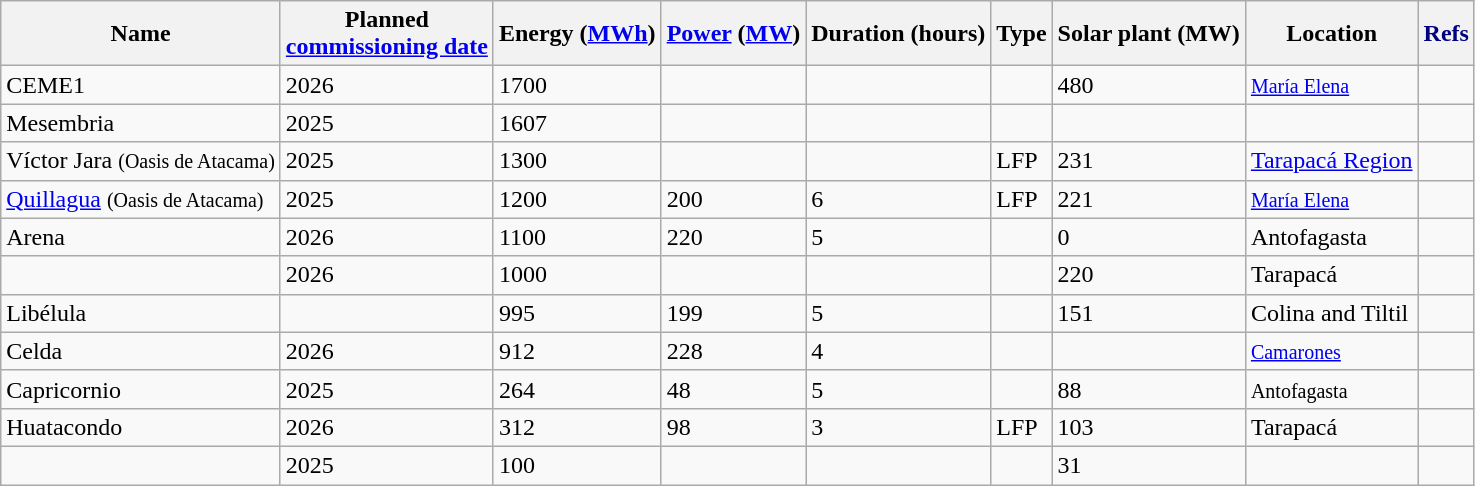<table class="wikitable sortable">
<tr>
<th>Name</th>
<th>Planned<br><a href='#'>commissioning date</a></th>
<th data-sort-type=numeric>Energy (<a href='#'>MWh</a>)</th>
<th data-sort-type=numeric><a href='#'>Power</a> (<a href='#'>MW</a>)</th>
<th data-sort-type=numeric>Duration (hours) </th>
<th>Type</th>
<th>Solar plant (MW)</th>
<th>Location</th>
<th style="background: #f2f2f2; color: #000080" class="unsortable">Refs</th>
</tr>
<tr>
<td>CEME1</td>
<td>2026</td>
<td>1700</td>
<td></td>
<td></td>
<td></td>
<td>480</td>
<td><small><a href='#'>María Elena</a> </small></td>
<td></td>
</tr>
<tr>
<td>Mesembria</td>
<td>2025</td>
<td>1607</td>
<td></td>
<td></td>
<td></td>
<td></td>
<td></td>
<td></td>
</tr>
<tr>
<td>Víctor Jara <small>(Oasis de Atacama)</small></td>
<td>2025</td>
<td>1300</td>
<td></td>
<td></td>
<td>LFP</td>
<td>231</td>
<td><a href='#'>Tarapacá Region</a></td>
<td></td>
</tr>
<tr>
<td><a href='#'>Quillagua</a> <small>(Oasis de Atacama)</small></td>
<td>2025</td>
<td>1200</td>
<td>200</td>
<td>6</td>
<td>LFP</td>
<td>221</td>
<td><small><a href='#'>María Elena</a> </small></td>
<td></td>
</tr>
<tr>
<td>Arena</td>
<td>2026</td>
<td>1100</td>
<td>220</td>
<td>5</td>
<td></td>
<td>0</td>
<td>Antofagasta</td>
<td></td>
</tr>
<tr>
<td></td>
<td>2026</td>
<td>1000</td>
<td></td>
<td></td>
<td></td>
<td>220 </td>
<td>Tarapacá</td>
<td></td>
</tr>
<tr>
<td>Libélula</td>
<td></td>
<td>995</td>
<td>199</td>
<td>5</td>
<td></td>
<td>151</td>
<td>Colina and Tiltil</td>
<td></td>
</tr>
<tr>
<td>Celda</td>
<td>2026</td>
<td>912</td>
<td>228</td>
<td>4</td>
<td></td>
<td></td>
<td><small><a href='#'>Camarones</a> </small></td>
<td></td>
</tr>
<tr>
<td>Capricornio</td>
<td>2025</td>
<td>264</td>
<td>48</td>
<td>5</td>
<td></td>
<td>88</td>
<td><small>Antofagasta</small></td>
<td></td>
</tr>
<tr>
<td>Huatacondo</td>
<td>2026</td>
<td>312</td>
<td>98</td>
<td>3</td>
<td>LFP</td>
<td>103</td>
<td>Tarapacá<small> </small></td>
<td></td>
</tr>
<tr>
<td></td>
<td>2025</td>
<td>100</td>
<td></td>
<td></td>
<td></td>
<td>31</td>
<td><a href='#'></a></td>
<td></td>
</tr>
</table>
